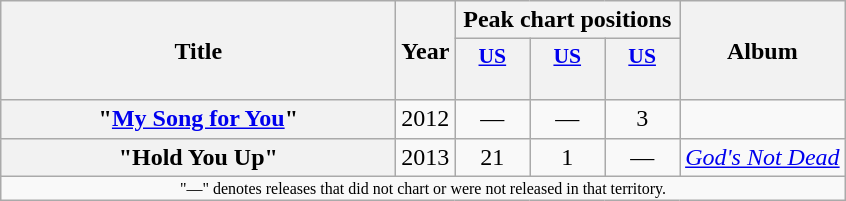<table class="wikitable plainrowheaders" style="text-align:center;" border="1">
<tr>
<th scope="col" rowspan="2" style="width:16em;">Title</th>
<th scope="col" rowspan="2">Year</th>
<th scope="col" colspan="3">Peak chart positions</th>
<th scope="col" rowspan="2">Album</th>
</tr>
<tr>
<th scope="col" style="width:3em;font-size:90%;"><a href='#'>US<br></a><br></th>
<th scope="col" style="width:3em;font-size:90%;"><a href='#'>US<br></a><br></th>
<th scope="col" style="width:3em;font-size:90%;"><a href='#'>US<br></a><br></th>
</tr>
<tr>
<th scope="row">"<a href='#'>My Song for You</a>"<br></th>
<td>2012</td>
<td>—</td>
<td>—</td>
<td>3</td>
<td></td>
</tr>
<tr>
<th scope="row">"Hold You Up"</th>
<td>2013</td>
<td>21</td>
<td>1</td>
<td>—</td>
<td><em><a href='#'>God's Not Dead</a></em></td>
</tr>
<tr>
<td align="center" colspan="12" style="font-size:8pt">"—" denotes releases that did not chart or were not released in that territory.</td>
</tr>
</table>
